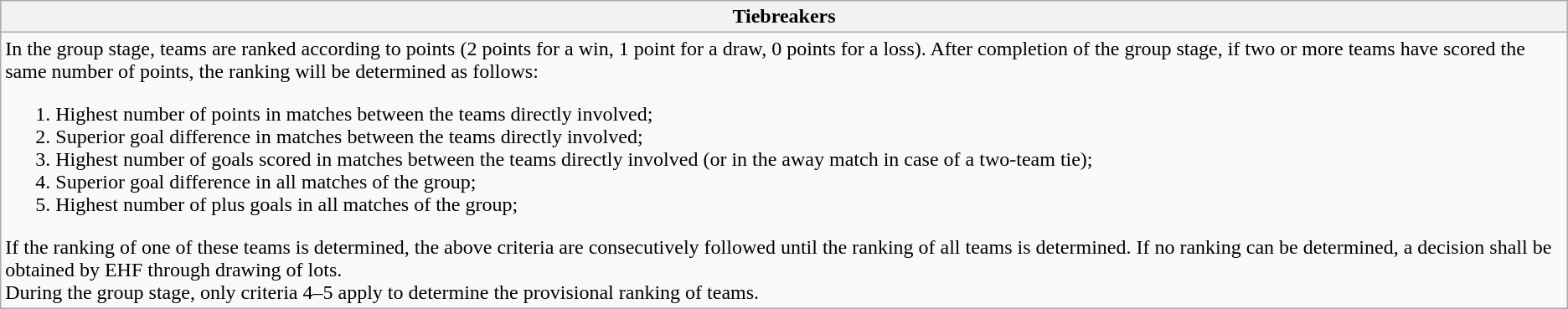<table class="wikitable collapsible collapsed">
<tr>
<th>Tiebreakers</th>
</tr>
<tr>
<td>In the group stage, teams are ranked according to points (2 points for a win, 1 point for a draw, 0 points for a loss). After completion of the group stage, if two or more teams have scored the same number of points, the ranking will be determined as follows:<br><ol><li>Highest number of points in matches between the teams directly involved;</li><li>Superior goal difference in matches between the teams directly involved;</li><li>Highest number of goals scored in matches between the teams directly involved (or in the away match in case of a two-team tie);</li><li>Superior goal difference in all matches of the group;</li><li>Highest number of plus goals in all matches of the group;</li></ol>If the ranking of one of these teams is determined, the above criteria are consecutively followed until the ranking of all teams is determined. If no ranking can be determined, a decision shall be obtained by EHF through drawing of lots.<br>During the group stage, only criteria 4–5 apply to determine the provisional ranking of teams.</td>
</tr>
</table>
